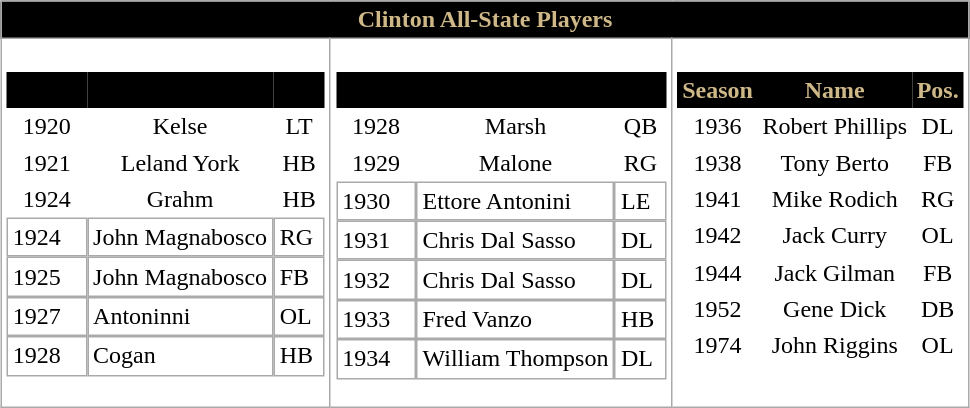<table class="wikitable collapsible" cellpadding="0" border="0" cellspacing="0" style="margin:1em auto;">
<tr>
<th colspan="5" style="background:#000000; color:#CEB888">Clinton All-State Players</th>
</tr>
<tr valign="top" style="background: white">
<td><br><table cellpadding="4" border="0" cellspacing="0">
<tr>
<th style ="background: #000000; border: 0px; text-align:center"><span>Season</span></th>
<th style ="background: #000000; border: 0px; text-align:center"><span>Name</span></th>
<th style ="background: #000000; border: 0px; text-align:center"><span>Pos.</span></th>
</tr>
<tr align="center">
<td style="border:0;">1920</td>
<td style="border:0;">Kelse</td>
<td style="border:0;">LT</td>
</tr>
<tr align="center">
<td style="border:0;">1921</td>
<td style="border:0;">Leland York</td>
<td style="border:0;">HB</td>
</tr>
<tr align="center">
<td style="border:0;">1924</td>
<td style="border:0;">Grahm</td>
<td style="border:0;">HB</td>
</tr>
<tr>
<td>1924</td>
<td>John Magnabosco</td>
<td>RG</td>
</tr>
<tr>
<td>1925</td>
<td>John Magnabosco</td>
<td>FB</td>
</tr>
<tr>
<td>1927</td>
<td>Antoninni</td>
<td>OL</td>
</tr>
<tr>
<td>1928</td>
<td>Cogan</td>
<td>HB</td>
</tr>
</table>
</td>
<td align="center" valign="top"><br><table cellpadding="4" border="0" cellspacing="0">
<tr>
<th style ="background: #000000; border: 0px; text-align:center"><span>Season</span></th>
<th style ="background: #000000; border: 0px; text-align:center"><span>Name</span></th>
<th style ="background: #000000; border: 0px; text-align:center"><span>Pos.</span></th>
</tr>
<tr align="center">
<td style="border:0;">1928</td>
<td style="border:0;">Marsh</td>
<td style="border:0;">QB</td>
</tr>
<tr align="center">
<td style="border:0;">1929</td>
<td style="border:0;">Malone</td>
<td style="border:0;">RG</td>
</tr>
<tr>
<td>1930</td>
<td>Ettore Antonini</td>
<td>LE</td>
</tr>
<tr>
<td>1931</td>
<td>Chris Dal Sasso</td>
<td>DL</td>
</tr>
<tr>
<td>1932</td>
<td>Chris Dal Sasso</td>
<td>DL</td>
</tr>
<tr>
<td>1933</td>
<td>Fred Vanzo</td>
<td>HB</td>
</tr>
<tr>
<td>1934</td>
<td>William Thompson</td>
<td>DL</td>
</tr>
</table>
</td>
<td align="center" valign="top"><br><table cellpadding="4" border="0" cellspacing="0" style="text-align:center;">
<tr>
<th style="background: #000000; border: 0px; text-align:center; color:#CEB888;">Season</th>
<th style="background: #000000; border: 0px; text-align:center; color:#CEB888;">Name</th>
<th style="background: #000000; border: 0px; text-align:center; color:#CEB888;">Pos.</th>
</tr>
<tr>
<td style="border:0;">1936</td>
<td style="border:0;">Robert Phillips</td>
<td style="border:0;">DL</td>
</tr>
<tr>
<td style="border:0;">1938</td>
<td style="border:0;">Tony Berto</td>
<td style="border:0;">FB</td>
</tr>
<tr>
<td style="border:0;">1941</td>
<td style="border:0;">Mike Rodich</td>
<td style="border:0;">RG</td>
</tr>
<tr>
<td style="border:0;">1942</td>
<td style="border:0;">Jack Curry</td>
<td style="border:0;">OL</td>
</tr>
<tr>
<td style="border:0;">1944</td>
<td style="border:0;">Jack Gilman</td>
<td style="border:0;">FB</td>
</tr>
<tr>
<td style="border:0;">1952</td>
<td style="border:0;">Gene Dick</td>
<td style="border:0;">DB</td>
</tr>
<tr>
<td style="border:0;">1974</td>
<td style="border:0;">John Riggins</td>
<td style="border:0;">OL</td>
</tr>
<tr>
<td style="border:0;"></td>
<td style="border:0;"></td>
<td style="border:0;"></td>
</tr>
<tr>
<td style="border:0;"></td>
<td style="border:0;"></td>
<td style="border:0;"></td>
</tr>
<tr>
<td style="border:0;"></td>
<td style="border:0;"></td>
<td style="border:0;"></td>
</tr>
<tr>
<td style="border:0;"></td>
<td style="border:0;"></td>
<td style="border:0;"></td>
</tr>
</table>
</td>
</tr>
</table>
